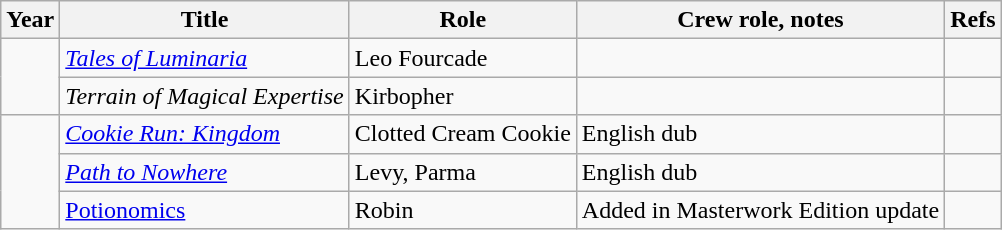<table class="wikitable sortable plainrowheaders">
<tr>
<th>Year</th>
<th>Title</th>
<th>Role</th>
<th class="unsortable">Crew role, notes</th>
<th class="unsortable">Refs</th>
</tr>
<tr>
<td rowspan="2"></td>
<td><em><a href='#'>Tales of Luminaria</a></em></td>
<td>Leo Fourcade</td>
<td></td>
<td></td>
</tr>
<tr>
<td><em>Terrain of Magical Expertise</em></td>
<td>Kirbopher</td>
<td></td>
<td></td>
</tr>
<tr>
<td rowspan="3"></td>
<td><em><a href='#'>Cookie Run: Kingdom</a></em></td>
<td>Clotted Cream Cookie</td>
<td>English dub</td>
<td></td>
</tr>
<tr>
<td><em><a href='#'>Path to Nowhere</a></em></td>
<td>Levy, Parma</td>
<td>English dub</td>
<td></td>
</tr>
<tr>
<td><a href='#'>Potionomics</a></td>
<td>Robin</td>
<td>Added in Masterwork Edition update</td>
<td></td>
</tr>
</table>
